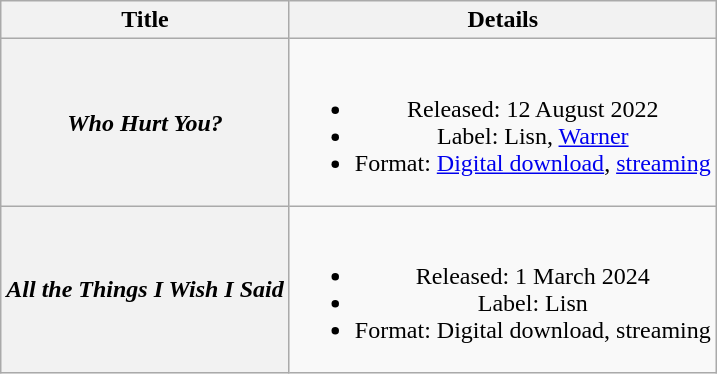<table class="wikitable plainrowheaders" style="text-align:center;">
<tr>
<th scope="col">Title</th>
<th scope="col">Details</th>
</tr>
<tr>
<th scope="row"><em>Who Hurt You?</em></th>
<td><br><ul><li>Released: 12 August 2022</li><li>Label: Lisn, <a href='#'>Warner</a></li><li>Format: <a href='#'>Digital download</a>, <a href='#'>streaming</a></li></ul></td>
</tr>
<tr>
<th scope="row"><em>All the Things I Wish I Said</em></th>
<td><br><ul><li>Released: 1 March 2024</li><li>Label: Lisn</li><li>Format: Digital download, streaming</li></ul></td>
</tr>
</table>
